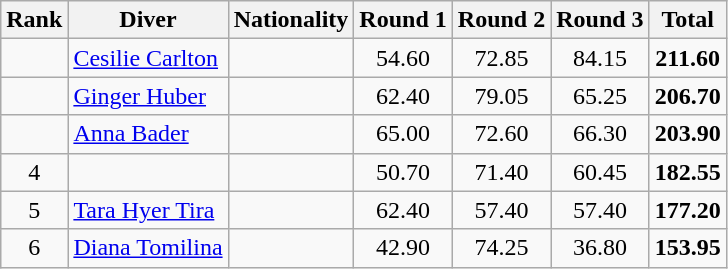<table class="wikitable sortable" style="text-align:center">
<tr>
<th>Rank</th>
<th>Diver</th>
<th>Nationality</th>
<th>Round 1</th>
<th>Round 2</th>
<th>Round 3</th>
<th>Total</th>
</tr>
<tr>
<td></td>
<td align=left><a href='#'>Cesilie Carlton</a></td>
<td align=left></td>
<td>54.60</td>
<td>72.85</td>
<td>84.15</td>
<td><strong>211.60</strong></td>
</tr>
<tr>
<td></td>
<td align=left><a href='#'>Ginger Huber</a></td>
<td align=left></td>
<td>62.40</td>
<td>79.05</td>
<td>65.25</td>
<td><strong>206.70</strong></td>
</tr>
<tr>
<td></td>
<td align=left><a href='#'>Anna Bader</a></td>
<td align=left></td>
<td>65.00</td>
<td>72.60</td>
<td>66.30</td>
<td><strong>203.90</strong></td>
</tr>
<tr>
<td>4</td>
<td align=left></td>
<td align=left></td>
<td>50.70</td>
<td>71.40</td>
<td>60.45</td>
<td><strong>182.55</strong></td>
</tr>
<tr>
<td>5</td>
<td align=left><a href='#'>Tara Hyer Tira</a></td>
<td align=left></td>
<td>62.40</td>
<td>57.40</td>
<td>57.40</td>
<td><strong>177.20</strong></td>
</tr>
<tr>
<td>6</td>
<td align=left><a href='#'>Diana Tomilina</a></td>
<td align=left></td>
<td>42.90</td>
<td>74.25</td>
<td>36.80</td>
<td><strong>153.95</strong></td>
</tr>
</table>
